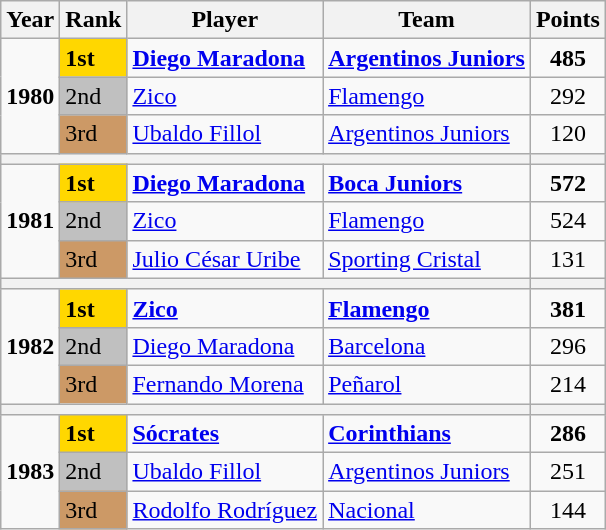<table class="wikitable">
<tr>
<th>Year</th>
<th>Rank</th>
<th>Player</th>
<th>Team</th>
<th>Points</th>
</tr>
<tr>
<td rowspan="3" align="center"><strong>1980</strong></td>
<td scope="col" style="background-color: gold"><strong>1st</strong></td>
<td> <strong><a href='#'>Diego Maradona</a></strong></td>
<td> <strong><a href='#'>Argentinos Juniors</a></strong></td>
<td align="center"><strong>485</strong></td>
</tr>
<tr>
<td scope="col" style="background-color: silver">2nd</td>
<td> <a href='#'>Zico</a></td>
<td> <a href='#'>Flamengo</a></td>
<td align="center">292</td>
</tr>
<tr>
<td scope="col" style="background-color: #cc9966">3rd</td>
<td> <a href='#'>Ubaldo Fillol</a></td>
<td> <a href='#'>Argentinos Juniors</a></td>
<td align="center">120</td>
</tr>
<tr>
<th colspan="4"></th>
<th></th>
</tr>
<tr>
<td rowspan="3" align="center"><strong>1981</strong></td>
<td scope="col" style="background-color: gold"><strong>1st</strong></td>
<td> <strong><a href='#'>Diego Maradona</a></strong></td>
<td><strong> <a href='#'>Boca Juniors</a></strong></td>
<td align="center"><strong>572</strong></td>
</tr>
<tr>
<td scope="col" style="background-color: silver">2nd</td>
<td> <a href='#'>Zico</a></td>
<td> <a href='#'>Flamengo</a></td>
<td align="center">524</td>
</tr>
<tr>
<td scope="col" style="background-color: #cc9966">3rd</td>
<td> <a href='#'>Julio César Uribe</a></td>
<td> <a href='#'>Sporting Cristal</a></td>
<td align="center">131</td>
</tr>
<tr>
<th colspan="4"></th>
<th></th>
</tr>
<tr>
<td rowspan="3" align="center"><strong>1982</strong></td>
<td scope="col" style="background-color: gold"><strong>1st</strong></td>
<td> <a href='#'><strong>Zico</strong></a></td>
<td> <a href='#'><strong>Flamengo</strong></a></td>
<td align="center"><strong>381</strong></td>
</tr>
<tr>
<td scope="col" style="background-color: silver">2nd</td>
<td> <a href='#'>Diego Maradona</a></td>
<td> <a href='#'>Barcelona</a></td>
<td align="center">296</td>
</tr>
<tr>
<td scope="col" style="background-color: #cc9966">3rd</td>
<td> <a href='#'>Fernando Morena</a></td>
<td> <a href='#'>Peñarol</a></td>
<td align="center">214</td>
</tr>
<tr>
<th colspan="4"></th>
<th></th>
</tr>
<tr>
<td rowspan="3" align="center"><strong>1983</strong></td>
<td scope="col" style="background-color: gold"><strong>1st</strong></td>
<td> <strong><a href='#'>Sócrates</a></strong></td>
<td> <strong><a href='#'>Corinthians</a></strong></td>
<td align="center"><strong>286</strong></td>
</tr>
<tr>
<td scope="col" style="background-color: silver">2nd</td>
<td> <a href='#'>Ubaldo Fillol</a></td>
<td> <a href='#'>Argentinos Juniors</a></td>
<td align="center">251</td>
</tr>
<tr>
<td scope="col" style="background-color: #cc9966">3rd</td>
<td> <a href='#'>Rodolfo Rodríguez</a></td>
<td> <a href='#'>Nacional</a></td>
<td align="center">144</td>
</tr>
</table>
